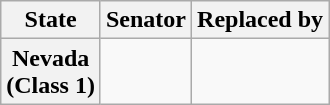<table class="wikitable sortable plainrowheaders">
<tr>
<th scope="col">State</th>
<th scope="col">Senator</th>
<th scope="col">Replaced by</th>
</tr>
<tr>
<th>Nevada<br>(Class 1)</th>
<td></td>
<td></td>
</tr>
</table>
